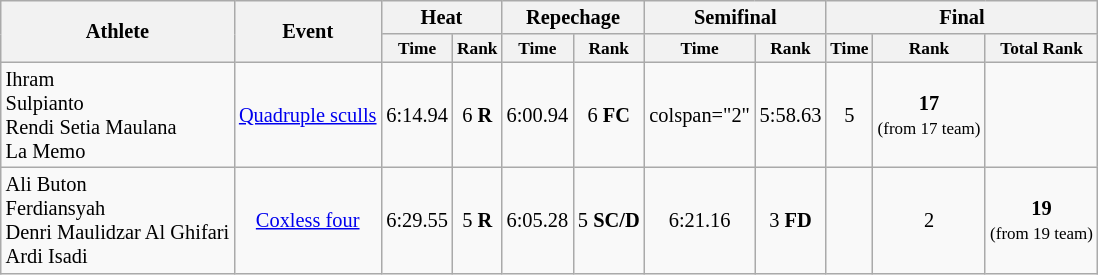<table class=wikitable style="font-size:85%; text-align:center">
<tr>
<th rowspan=2>Athlete</th>
<th rowspan=2>Event</th>
<th colspan=2>Heat</th>
<th colspan=2>Repechage</th>
<th colspan=2>Semifinal</th>
<th colspan=3>Final</th>
</tr>
<tr style=font-size:85%>
<th>Time</th>
<th>Rank</th>
<th>Time</th>
<th>Rank</th>
<th>Time</th>
<th>Rank</th>
<th>Time</th>
<th>Rank</th>
<th>Total Rank</th>
</tr>
<tr>
<td align=left>Ihram<br>Sulpianto<br>Rendi Setia Maulana<br>La Memo</td>
<td align=center><a href='#'>Quadruple sculls</a></td>
<td>6:14.94</td>
<td>6 <strong>R</strong></td>
<td>6:00.94</td>
<td>6 <strong>FC</strong></td>
<td>colspan="2" </td>
<td>5:58.63</td>
<td>5</td>
<td><strong>17</strong> <br><small>(from 17 team)</small></td>
</tr>
<tr>
<td align=left>Ali Buton<br>Ferdiansyah<br>Denri Maulidzar Al Ghifari<br>Ardi Isadi</td>
<td align=center><a href='#'>Coxless four</a></td>
<td>6:29.55</td>
<td>5 <strong>R</strong></td>
<td>6:05.28</td>
<td>5 <strong>SC/D</strong></td>
<td>6:21.16</td>
<td>3 <strong>FD </strong></td>
<td></td>
<td>2</td>
<td><strong>19</strong> <br><small>(from 19 team)</small></td>
</tr>
</table>
